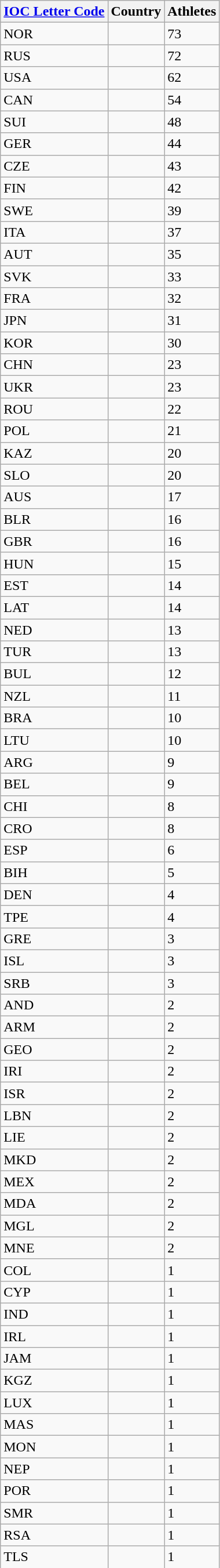<table class="wikitable collapsible collapsed sortable" style="border:0;">
<tr>
<th><a href='#'>IOC Letter Code</a></th>
<th>Country</th>
<th>Athletes</th>
</tr>
<tr>
<td>NOR</td>
<td></td>
<td>73</td>
</tr>
<tr>
<td>RUS</td>
<td></td>
<td>72</td>
</tr>
<tr>
<td>USA</td>
<td></td>
<td>62</td>
</tr>
<tr>
<td>CAN</td>
<td></td>
<td>54</td>
</tr>
<tr>
<td>SUI</td>
<td></td>
<td>48</td>
</tr>
<tr>
<td>GER</td>
<td></td>
<td>44</td>
</tr>
<tr>
<td>CZE</td>
<td></td>
<td>43</td>
</tr>
<tr>
<td>FIN</td>
<td></td>
<td>42</td>
</tr>
<tr>
<td>SWE</td>
<td></td>
<td>39</td>
</tr>
<tr>
<td>ITA</td>
<td></td>
<td>37</td>
</tr>
<tr>
<td>AUT</td>
<td></td>
<td>35</td>
</tr>
<tr>
<td>SVK</td>
<td></td>
<td>33</td>
</tr>
<tr>
<td>FRA</td>
<td></td>
<td>32</td>
</tr>
<tr>
<td>JPN</td>
<td></td>
<td>31</td>
</tr>
<tr>
<td>KOR</td>
<td></td>
<td>30</td>
</tr>
<tr>
<td>CHN</td>
<td></td>
<td>23</td>
</tr>
<tr>
<td>UKR</td>
<td></td>
<td>23</td>
</tr>
<tr>
<td>ROU</td>
<td></td>
<td>22</td>
</tr>
<tr>
<td>POL</td>
<td></td>
<td>21</td>
</tr>
<tr>
<td>KAZ</td>
<td></td>
<td>20</td>
</tr>
<tr>
<td>SLO</td>
<td></td>
<td>20</td>
</tr>
<tr>
<td>AUS</td>
<td></td>
<td>17</td>
</tr>
<tr>
<td>BLR</td>
<td></td>
<td>16</td>
</tr>
<tr>
<td>GBR</td>
<td></td>
<td>16</td>
</tr>
<tr>
<td>HUN</td>
<td></td>
<td>15</td>
</tr>
<tr>
<td>EST</td>
<td></td>
<td>14</td>
</tr>
<tr>
<td>LAT</td>
<td></td>
<td>14</td>
</tr>
<tr>
<td>NED</td>
<td></td>
<td>13</td>
</tr>
<tr>
<td>TUR</td>
<td></td>
<td>13</td>
</tr>
<tr>
<td>BUL</td>
<td></td>
<td>12</td>
</tr>
<tr>
<td>NZL</td>
<td></td>
<td>11</td>
</tr>
<tr>
<td>BRA</td>
<td></td>
<td>10</td>
</tr>
<tr>
<td>LTU</td>
<td></td>
<td>10</td>
</tr>
<tr>
<td>ARG</td>
<td></td>
<td>9</td>
</tr>
<tr>
<td>BEL</td>
<td></td>
<td>9</td>
</tr>
<tr>
<td>CHI</td>
<td></td>
<td>8</td>
</tr>
<tr>
<td>CRO</td>
<td></td>
<td>8</td>
</tr>
<tr>
<td>ESP</td>
<td></td>
<td>6</td>
</tr>
<tr>
<td>BIH</td>
<td></td>
<td>5</td>
</tr>
<tr>
<td>DEN</td>
<td></td>
<td>4</td>
</tr>
<tr>
<td>TPE</td>
<td></td>
<td>4</td>
</tr>
<tr>
<td>GRE</td>
<td></td>
<td>3</td>
</tr>
<tr>
<td>ISL</td>
<td></td>
<td>3</td>
</tr>
<tr>
<td>SRB</td>
<td></td>
<td>3</td>
</tr>
<tr>
<td>AND</td>
<td></td>
<td>2</td>
</tr>
<tr>
<td>ARM</td>
<td></td>
<td>2</td>
</tr>
<tr>
<td>GEO</td>
<td></td>
<td>2</td>
</tr>
<tr>
<td>IRI</td>
<td></td>
<td>2</td>
</tr>
<tr>
<td>ISR</td>
<td></td>
<td>2</td>
</tr>
<tr>
<td>LBN</td>
<td></td>
<td>2</td>
</tr>
<tr>
<td>LIE</td>
<td></td>
<td>2</td>
</tr>
<tr>
<td>MKD</td>
<td></td>
<td>2</td>
</tr>
<tr>
<td>MEX</td>
<td></td>
<td>2</td>
</tr>
<tr>
<td>MDA</td>
<td></td>
<td>2</td>
</tr>
<tr>
<td>MGL</td>
<td></td>
<td>2</td>
</tr>
<tr>
<td>MNE</td>
<td></td>
<td>2</td>
</tr>
<tr>
<td>COL</td>
<td></td>
<td>1</td>
</tr>
<tr>
<td>CYP</td>
<td></td>
<td>1</td>
</tr>
<tr>
<td>IND</td>
<td></td>
<td>1</td>
</tr>
<tr>
<td>IRL</td>
<td></td>
<td>1</td>
</tr>
<tr>
<td>JAM</td>
<td></td>
<td>1</td>
</tr>
<tr>
<td>KGZ</td>
<td></td>
<td>1</td>
</tr>
<tr>
<td>LUX</td>
<td></td>
<td>1</td>
</tr>
<tr>
<td>MAS</td>
<td></td>
<td>1</td>
</tr>
<tr>
<td>MON</td>
<td></td>
<td>1</td>
</tr>
<tr>
<td>NEP</td>
<td></td>
<td>1</td>
</tr>
<tr>
<td>POR</td>
<td></td>
<td>1</td>
</tr>
<tr>
<td>SMR</td>
<td></td>
<td>1</td>
</tr>
<tr>
<td>RSA</td>
<td></td>
<td>1</td>
</tr>
<tr>
<td>TLS</td>
<td></td>
<td>1</td>
</tr>
<tr>
</tr>
</table>
